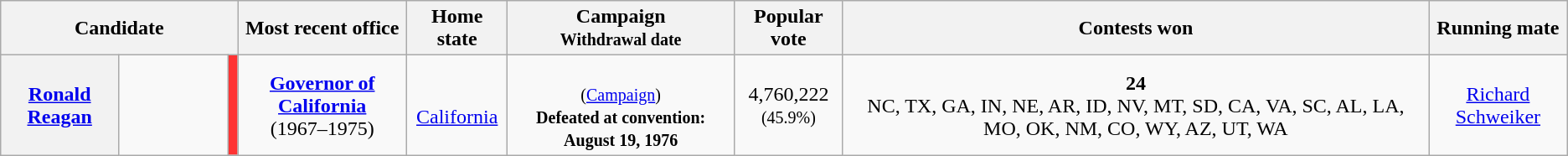<table class="sortable wikitable" style="text-align:center;">
<tr>
<th colspan="3">Candidate</th>
<th class="unsortable">Most recent office</th>
<th>Home state</th>
<th data-sort-type="date">Campaign<br><small>Withdrawal date</small></th>
<th>Popular vote</th>
<th>Contests won</th>
<th>Running mate</th>
</tr>
<tr>
<th scope="row" data-sort-=""><a href='#'>Ronald Reagan</a></th>
<td style="min-width:80px;"></td>
<td style="background:#FF3333;"></td>
<td><strong><a href='#'>Governor of California</a><br></strong>(1967–1975)</td>
<td><br><a href='#'>California</a></td>
<td data-sort-value="0"><br><small>(<a href='#'>Campaign</a>)</small><br><small><strong>Defeated at convention: August 19, 1976</strong></small></td>
<td data-sort-value="4,760,222">4,760,222<br><small>(45.9%)</small></td>
<td data-sort-value="24"><strong>24</strong><br>NC, TX, GA, IN, NE, AR, ID, NV, MT, SD, CA, VA, SC, AL, LA, MO, OK, NM, CO, WY, AZ, UT, WA</td>
<td><a href='#'>Richard Schweiker</a></td>
</tr>
</table>
